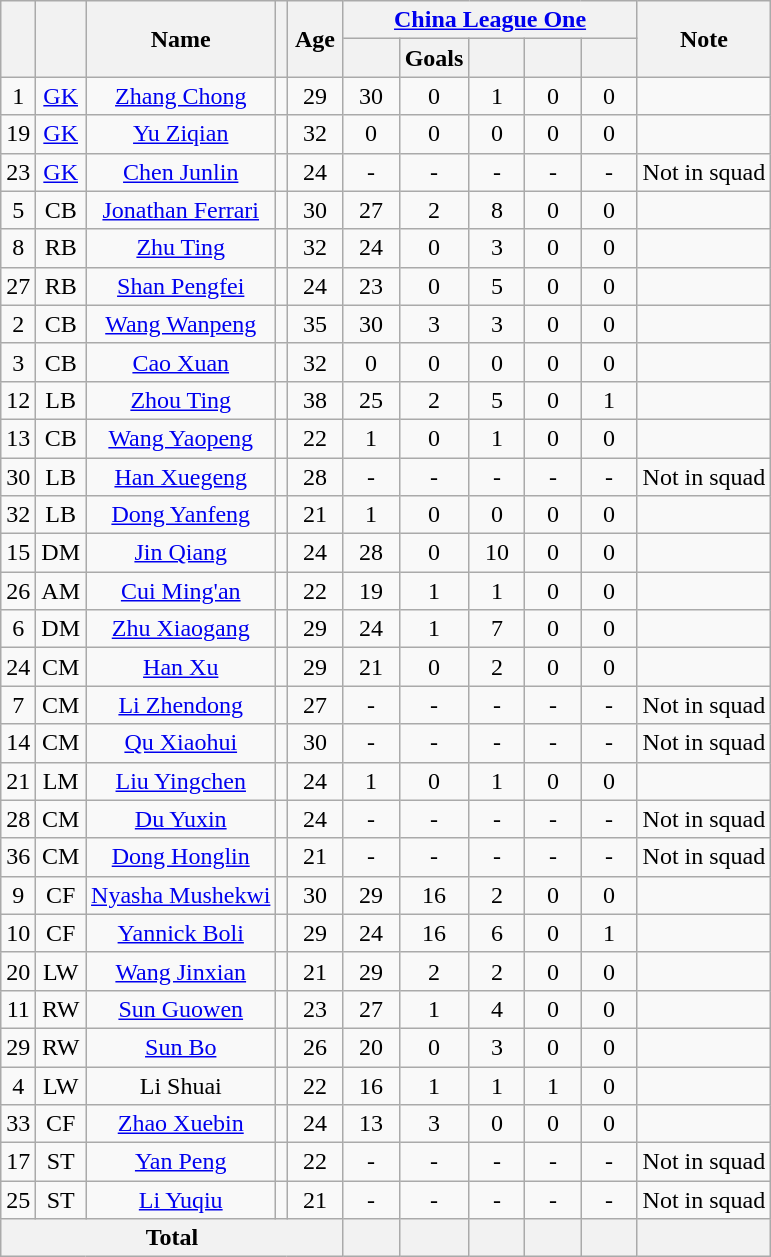<table class="wikitable" style="text-align: center ">
<tr>
<th rowspan="2"></th>
<th rowspan="2"></th>
<th rowspan="2">Name</th>
<th rowspan="2"></th>
<th rowspan="2" style="width:30px">Age</th>
<th colspan="5"><a href='#'>China League One</a></th>
<th rowspan="2">Note</th>
</tr>
<tr>
<th style="width:30px"></th>
<th style="width:30px">Goals</th>
<th style="width:30px"></th>
<th style="width:30px"></th>
<th style="width:30px"></th>
</tr>
<tr>
<td>1</td>
<td><a href='#'>GK</a></td>
<td><a href='#'>Zhang Chong</a></td>
<td></td>
<td>29</td>
<td>30</td>
<td>0</td>
<td>1</td>
<td>0</td>
<td>0</td>
<td></td>
</tr>
<tr>
<td>19</td>
<td><a href='#'>GK</a></td>
<td><a href='#'>Yu Ziqian</a></td>
<td></td>
<td>32</td>
<td>0</td>
<td>0</td>
<td>0</td>
<td>0</td>
<td>0</td>
<td></td>
</tr>
<tr>
<td>23</td>
<td><a href='#'>GK</a></td>
<td><a href='#'>Chen Junlin</a></td>
<td></td>
<td>24</td>
<td>-</td>
<td>-</td>
<td>-</td>
<td>-</td>
<td>-</td>
<td>Not in squad</td>
</tr>
<tr>
<td>5</td>
<td>CB</td>
<td><a href='#'>Jonathan Ferrari</a></td>
<td></td>
<td>30</td>
<td>27</td>
<td>2</td>
<td>8</td>
<td>0</td>
<td>0</td>
<td></td>
</tr>
<tr>
<td>8</td>
<td>RB</td>
<td><a href='#'>Zhu Ting</a></td>
<td></td>
<td>32</td>
<td>24</td>
<td>0</td>
<td>3</td>
<td>0</td>
<td>0</td>
<td></td>
</tr>
<tr>
<td>27</td>
<td>RB</td>
<td><a href='#'>Shan Pengfei</a></td>
<td></td>
<td>24</td>
<td>23</td>
<td>0</td>
<td>5</td>
<td>0</td>
<td>0</td>
<td></td>
</tr>
<tr>
<td>2</td>
<td>CB</td>
<td><a href='#'>Wang Wanpeng</a></td>
<td></td>
<td>35</td>
<td>30</td>
<td>3</td>
<td>3</td>
<td>0</td>
<td>0</td>
<td></td>
</tr>
<tr>
<td>3</td>
<td>CB</td>
<td><a href='#'>Cao Xuan</a></td>
<td></td>
<td>32</td>
<td>0</td>
<td>0</td>
<td>0</td>
<td>0</td>
<td>0</td>
<td></td>
</tr>
<tr>
<td>12</td>
<td>LB</td>
<td><a href='#'>Zhou Ting</a></td>
<td></td>
<td>38</td>
<td>25</td>
<td>2</td>
<td>5</td>
<td>0</td>
<td>1</td>
<td></td>
</tr>
<tr>
<td>13</td>
<td>CB</td>
<td><a href='#'>Wang Yaopeng</a></td>
<td></td>
<td>22</td>
<td>1</td>
<td>0</td>
<td>1</td>
<td>0</td>
<td>0</td>
<td></td>
</tr>
<tr>
<td>30</td>
<td>LB</td>
<td><a href='#'>Han Xuegeng</a></td>
<td></td>
<td>28</td>
<td>-</td>
<td>-</td>
<td>-</td>
<td>-</td>
<td>-</td>
<td>Not in squad</td>
</tr>
<tr>
<td>32</td>
<td>LB</td>
<td><a href='#'>Dong Yanfeng</a></td>
<td></td>
<td>21</td>
<td>1</td>
<td>0</td>
<td>0</td>
<td>0</td>
<td>0</td>
<td></td>
</tr>
<tr>
<td>15</td>
<td>DM</td>
<td><a href='#'>Jin Qiang</a></td>
<td></td>
<td>24</td>
<td>28</td>
<td>0</td>
<td>10</td>
<td>0</td>
<td>0</td>
<td></td>
</tr>
<tr>
<td>26</td>
<td>AM</td>
<td><a href='#'>Cui Ming'an</a></td>
<td></td>
<td>22</td>
<td>19</td>
<td>1</td>
<td>1</td>
<td>0</td>
<td>0</td>
<td></td>
</tr>
<tr>
<td>6</td>
<td>DM</td>
<td><a href='#'>Zhu Xiaogang</a></td>
<td></td>
<td>29</td>
<td>24</td>
<td>1</td>
<td>7</td>
<td>0</td>
<td>0</td>
<td></td>
</tr>
<tr>
<td>24</td>
<td>CM</td>
<td><a href='#'>Han Xu</a></td>
<td></td>
<td>29</td>
<td>21</td>
<td>0</td>
<td>2</td>
<td>0</td>
<td>0</td>
<td></td>
</tr>
<tr>
<td>7</td>
<td>CM</td>
<td><a href='#'>Li Zhendong</a></td>
<td></td>
<td>27</td>
<td>-</td>
<td>-</td>
<td>-</td>
<td>-</td>
<td>-</td>
<td>Not in squad</td>
</tr>
<tr>
<td>14</td>
<td>CM</td>
<td><a href='#'>Qu Xiaohui</a></td>
<td></td>
<td>30</td>
<td>-</td>
<td>-</td>
<td>-</td>
<td>-</td>
<td>-</td>
<td>Not in squad</td>
</tr>
<tr>
<td>21</td>
<td>LM</td>
<td><a href='#'>Liu Yingchen</a></td>
<td></td>
<td>24</td>
<td>1</td>
<td>0</td>
<td>1</td>
<td>0</td>
<td>0</td>
<td></td>
</tr>
<tr>
<td>28</td>
<td>CM</td>
<td><a href='#'>Du Yuxin</a></td>
<td></td>
<td>24</td>
<td>-</td>
<td>-</td>
<td>-</td>
<td>-</td>
<td>-</td>
<td>Not in squad</td>
</tr>
<tr>
<td>36</td>
<td>CM</td>
<td><a href='#'>Dong Honglin</a></td>
<td></td>
<td>21</td>
<td>-</td>
<td>-</td>
<td>-</td>
<td>-</td>
<td>-</td>
<td>Not in squad</td>
</tr>
<tr>
<td>9</td>
<td>CF</td>
<td><a href='#'>Nyasha Mushekwi</a></td>
<td></td>
<td>30</td>
<td>29</td>
<td>16</td>
<td>2</td>
<td>0</td>
<td>0</td>
<td></td>
</tr>
<tr>
<td>10</td>
<td>CF</td>
<td><a href='#'>Yannick Boli</a></td>
<td></td>
<td>29</td>
<td>24</td>
<td>16</td>
<td>6</td>
<td>0</td>
<td>1</td>
<td></td>
</tr>
<tr>
<td>20</td>
<td>LW</td>
<td><a href='#'>Wang Jinxian</a></td>
<td></td>
<td>21</td>
<td>29</td>
<td>2</td>
<td>2</td>
<td>0</td>
<td>0</td>
<td></td>
</tr>
<tr>
<td>11</td>
<td>RW</td>
<td><a href='#'>Sun Guowen</a></td>
<td></td>
<td>23</td>
<td>27</td>
<td>1</td>
<td>4</td>
<td>0</td>
<td>0</td>
<td></td>
</tr>
<tr>
<td>29</td>
<td>RW</td>
<td><a href='#'>Sun Bo</a></td>
<td></td>
<td>26</td>
<td>20</td>
<td>0</td>
<td>3</td>
<td>0</td>
<td>0</td>
<td></td>
</tr>
<tr>
<td>4</td>
<td>LW</td>
<td>Li Shuai</td>
<td></td>
<td>22</td>
<td>16</td>
<td>1</td>
<td>1</td>
<td>1</td>
<td>0</td>
<td></td>
</tr>
<tr>
<td>33</td>
<td>CF</td>
<td><a href='#'>Zhao Xuebin</a></td>
<td></td>
<td>24</td>
<td>13</td>
<td>3</td>
<td>0</td>
<td>0</td>
<td>0</td>
<td></td>
</tr>
<tr>
<td>17</td>
<td>ST</td>
<td><a href='#'>Yan Peng</a></td>
<td></td>
<td>22</td>
<td>-</td>
<td>-</td>
<td>-</td>
<td>-</td>
<td>-</td>
<td>Not in squad</td>
</tr>
<tr>
<td>25</td>
<td>ST</td>
<td><a href='#'>Li Yuqiu</a></td>
<td></td>
<td>21</td>
<td>-</td>
<td>-</td>
<td>-</td>
<td>-</td>
<td>-</td>
<td>Not in squad</td>
</tr>
<tr>
<th colspan="5">Total</th>
<th></th>
<th></th>
<th></th>
<th></th>
<th></th>
<th></th>
</tr>
</table>
